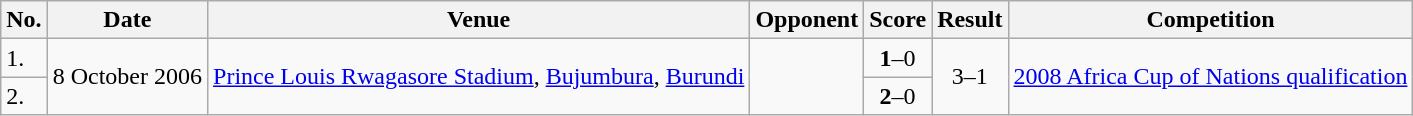<table class="wikitable" style="font-size:100%;">
<tr>
<th>No.</th>
<th>Date</th>
<th>Venue</th>
<th>Opponent</th>
<th>Score</th>
<th>Result</th>
<th>Competition</th>
</tr>
<tr>
<td>1.</td>
<td rowspan="2">8 October 2006</td>
<td rowspan="2"><a href='#'>Prince Louis Rwagasore Stadium</a>, <a href='#'>Bujumbura</a>, <a href='#'>Burundi</a></td>
<td rowspan="2"></td>
<td align=center><strong>1</strong>–0</td>
<td rowspan="2" style="text-align:center">3–1</td>
<td rowspan="2"><a href='#'>2008 Africa Cup of Nations qualification</a></td>
</tr>
<tr>
<td>2.</td>
<td align=center><strong>2</strong>–0</td>
</tr>
</table>
